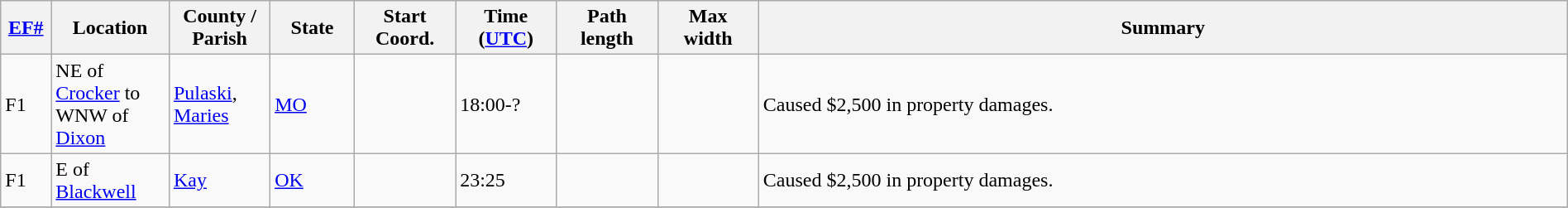<table class="wikitable sortable" style="width:100%;">
<tr>
<th scope="col"  style="width:3%; text-align:center;"><a href='#'>EF#</a></th>
<th scope="col"  style="width:7%; text-align:center;" class="unsortable">Location</th>
<th scope="col"  style="width:6%; text-align:center;" class="unsortable">County / Parish</th>
<th scope="col"  style="width:5%; text-align:center;">State</th>
<th scope="col"  style="width:6%; text-align:center;">Start Coord.</th>
<th scope="col"  style="width:6%; text-align:center;">Time (<a href='#'>UTC</a>)</th>
<th scope="col"  style="width:6%; text-align:center;">Path length</th>
<th scope="col"  style="width:6%; text-align:center;">Max width</th>
<th scope="col" class="unsortable" style="width:48%; text-align:center;">Summary</th>
</tr>
<tr>
<td bgcolor=>F1</td>
<td>NE of <a href='#'>Crocker</a> to WNW of <a href='#'>Dixon</a></td>
<td><a href='#'>Pulaski</a>, <a href='#'>Maries</a></td>
<td><a href='#'>MO</a></td>
<td></td>
<td>18:00-?</td>
<td></td>
<td></td>
<td>Caused $2,500 in property damages.</td>
</tr>
<tr>
<td bgcolor=>F1</td>
<td>E of <a href='#'>Blackwell</a></td>
<td><a href='#'>Kay</a></td>
<td><a href='#'>OK</a></td>
<td></td>
<td>23:25</td>
<td></td>
<td></td>
<td>Caused $2,500 in property damages.</td>
</tr>
<tr>
</tr>
</table>
